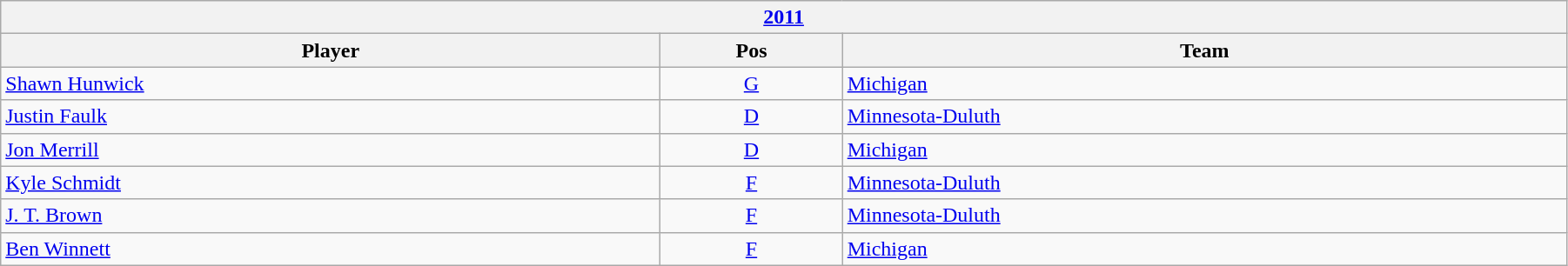<table class="wikitable" width=95%>
<tr>
<th colspan=3><a href='#'>2011</a></th>
</tr>
<tr>
<th>Player</th>
<th>Pos</th>
<th>Team</th>
</tr>
<tr>
<td><a href='#'>Shawn Hunwick</a></td>
<td style="text-align:center;"><a href='#'>G</a></td>
<td><a href='#'>Michigan</a></td>
</tr>
<tr>
<td><a href='#'>Justin Faulk</a></td>
<td style="text-align:center;"><a href='#'>D</a></td>
<td><a href='#'>Minnesota-Duluth</a></td>
</tr>
<tr>
<td><a href='#'>Jon Merrill</a></td>
<td style="text-align:center;"><a href='#'>D</a></td>
<td><a href='#'>Michigan</a></td>
</tr>
<tr>
<td><a href='#'>Kyle Schmidt</a></td>
<td style="text-align:center;"><a href='#'>F</a></td>
<td><a href='#'>Minnesota-Duluth</a></td>
</tr>
<tr>
<td><a href='#'>J. T. Brown</a></td>
<td style="text-align:center;"><a href='#'>F</a></td>
<td><a href='#'>Minnesota-Duluth</a></td>
</tr>
<tr>
<td><a href='#'>Ben Winnett</a></td>
<td style="text-align:center;"><a href='#'>F</a></td>
<td><a href='#'>Michigan</a></td>
</tr>
</table>
